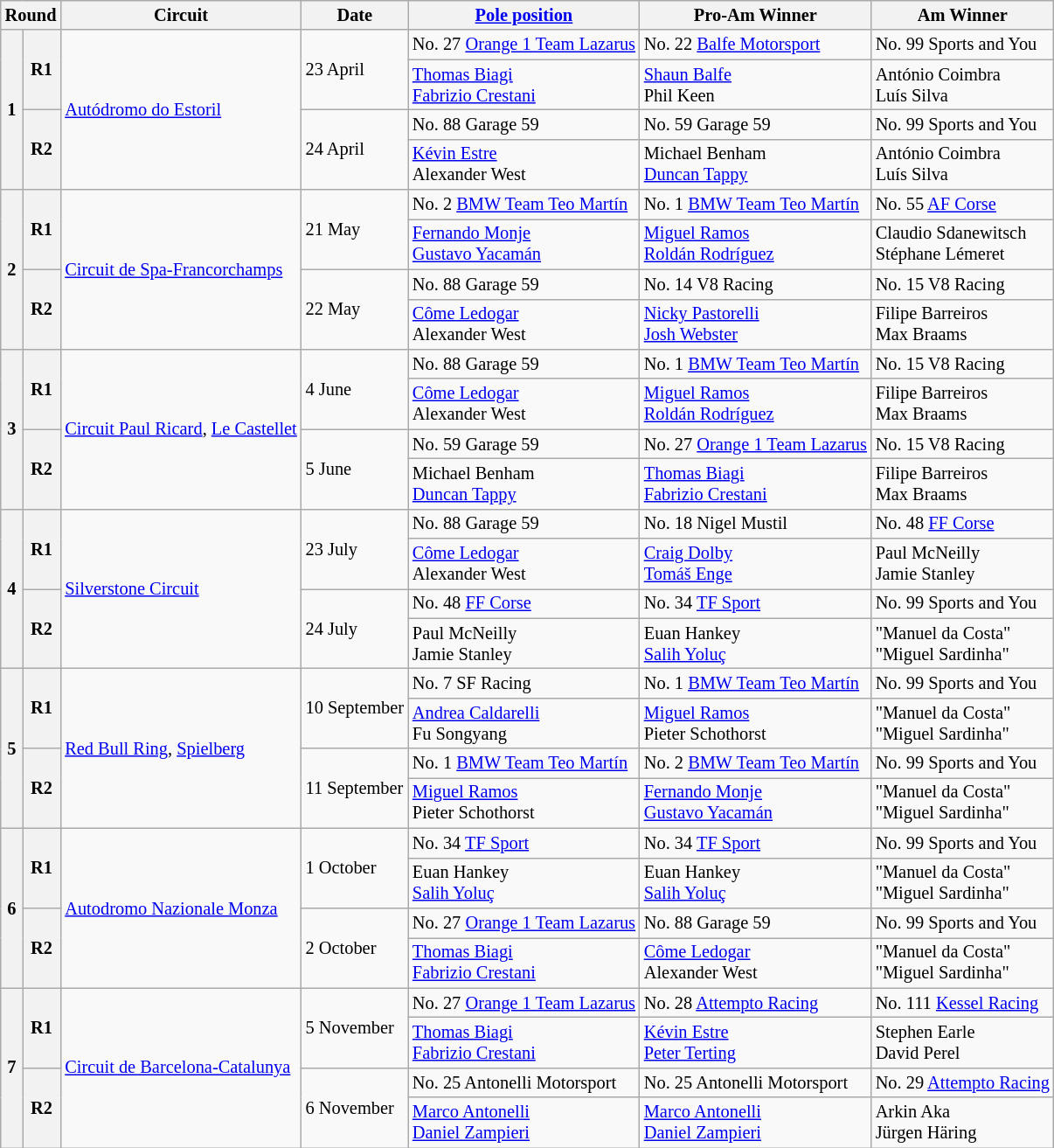<table class="wikitable" style="font-size: 85%;">
<tr>
<th colspan=2>Round</th>
<th>Circuit</th>
<th>Date</th>
<th><a href='#'>Pole position</a></th>
<th>Pro-Am Winner</th>
<th>Am Winner</th>
</tr>
<tr>
<th rowspan=4>1</th>
<th rowspan=2>R1</th>
<td rowspan=4> <a href='#'>Autódromo do Estoril</a></td>
<td rowspan=2>23 April</td>
<td> No. 27 <a href='#'>Orange 1 Team Lazarus</a></td>
<td> No. 22 <a href='#'>Balfe Motorsport</a></td>
<td> No. 99 Sports and You</td>
</tr>
<tr>
<td> <a href='#'>Thomas Biagi</a><br> <a href='#'>Fabrizio Crestani</a></td>
<td> <a href='#'>Shaun Balfe</a><br> Phil Keen</td>
<td> António Coimbra<br> Luís Silva</td>
</tr>
<tr>
<th rowspan=2>R2</th>
<td rowspan=2>24 April</td>
<td> No. 88 Garage 59</td>
<td> No. 59 Garage 59</td>
<td> No. 99 Sports and You</td>
</tr>
<tr>
<td> <a href='#'>Kévin Estre</a><br> Alexander West</td>
<td> Michael Benham<br> <a href='#'>Duncan Tappy</a></td>
<td> António Coimbra<br> Luís Silva</td>
</tr>
<tr>
<th rowspan=4>2</th>
<th rowspan=2>R1</th>
<td rowspan=4> <a href='#'>Circuit de Spa-Francorchamps</a></td>
<td rowspan=2>21 May</td>
<td> No. 2 <a href='#'>BMW Team Teo Martín</a></td>
<td> No. 1 <a href='#'>BMW Team Teo Martín</a></td>
<td> No. 55 <a href='#'>AF Corse</a></td>
</tr>
<tr>
<td> <a href='#'>Fernando Monje</a><br> <a href='#'>Gustavo Yacamán</a></td>
<td> <a href='#'>Miguel Ramos</a><br> <a href='#'>Roldán Rodríguez</a></td>
<td> Claudio Sdanewitsch<br> Stéphane Lémeret</td>
</tr>
<tr>
<th rowspan=2>R2</th>
<td rowspan=2>22 May</td>
<td> No. 88 Garage 59</td>
<td> No. 14 V8 Racing</td>
<td> No. 15 V8 Racing</td>
</tr>
<tr>
<td> <a href='#'>Côme Ledogar</a><br> Alexander West</td>
<td> <a href='#'>Nicky Pastorelli</a><br> <a href='#'>Josh Webster</a></td>
<td> Filipe Barreiros<br> Max Braams</td>
</tr>
<tr>
<th rowspan=4>3</th>
<th rowspan=2>R1</th>
<td rowspan=4> <a href='#'>Circuit Paul Ricard</a>, <a href='#'>Le Castellet</a></td>
<td rowspan=2>4 June</td>
<td> No. 88 Garage 59</td>
<td> No. 1 <a href='#'>BMW Team Teo Martín</a></td>
<td> No. 15 V8 Racing</td>
</tr>
<tr>
<td> <a href='#'>Côme Ledogar</a><br> Alexander West</td>
<td> <a href='#'>Miguel Ramos</a><br> <a href='#'>Roldán Rodríguez</a></td>
<td> Filipe Barreiros<br> Max Braams</td>
</tr>
<tr>
<th rowspan=2>R2</th>
<td rowspan=2>5 June</td>
<td> No. 59 Garage 59</td>
<td> No. 27 <a href='#'>Orange 1 Team Lazarus</a></td>
<td> No. 15 V8 Racing</td>
</tr>
<tr>
<td> Michael Benham<br> <a href='#'>Duncan Tappy</a></td>
<td> <a href='#'>Thomas Biagi</a><br> <a href='#'>Fabrizio Crestani</a></td>
<td> Filipe Barreiros<br> Max Braams</td>
</tr>
<tr>
<th rowspan=4>4</th>
<th rowspan=2>R1</th>
<td rowspan=4> <a href='#'>Silverstone Circuit</a></td>
<td rowspan=2>23 July</td>
<td> No. 88 Garage 59</td>
<td> No. 18 Nigel Mustil</td>
<td> No. 48 <a href='#'>FF Corse</a></td>
</tr>
<tr>
<td> <a href='#'>Côme Ledogar</a><br> Alexander West</td>
<td> <a href='#'>Craig Dolby</a><br> <a href='#'>Tomáš Enge</a></td>
<td> Paul McNeilly<br> Jamie Stanley</td>
</tr>
<tr>
<th rowspan=2>R2</th>
<td rowspan=2>24 July</td>
<td> No. 48 <a href='#'>FF Corse</a></td>
<td> No. 34 <a href='#'>TF Sport</a></td>
<td> No. 99 Sports and You</td>
</tr>
<tr>
<td> Paul McNeilly<br> Jamie Stanley</td>
<td> Euan Hankey<br> <a href='#'>Salih Yoluç</a></td>
<td> "Manuel da Costa"<br> "Miguel Sardinha"</td>
</tr>
<tr>
<th rowspan=4>5</th>
<th rowspan=2>R1</th>
<td rowspan=4> <a href='#'>Red Bull Ring</a>, <a href='#'>Spielberg</a></td>
<td rowspan=2>10 September</td>
<td> No. 7 SF Racing</td>
<td> No. 1 <a href='#'>BMW Team Teo Martín</a></td>
<td> No. 99 Sports and You</td>
</tr>
<tr>
<td> <a href='#'>Andrea Caldarelli</a><br> Fu Songyang</td>
<td> <a href='#'>Miguel Ramos</a><br> Pieter Schothorst</td>
<td> "Manuel da Costa"<br> "Miguel Sardinha"</td>
</tr>
<tr>
<th rowspan=2>R2</th>
<td rowspan=2>11 September</td>
<td> No. 1 <a href='#'>BMW Team Teo Martín</a></td>
<td> No. 2 <a href='#'>BMW Team Teo Martín</a></td>
<td> No. 99 Sports and You</td>
</tr>
<tr>
<td> <a href='#'>Miguel Ramos</a><br> Pieter Schothorst</td>
<td> <a href='#'>Fernando Monje</a><br> <a href='#'>Gustavo Yacamán</a></td>
<td> "Manuel da Costa"<br> "Miguel Sardinha"</td>
</tr>
<tr>
<th rowspan=4>6</th>
<th rowspan=2>R1</th>
<td rowspan=4> <a href='#'>Autodromo Nazionale Monza</a></td>
<td rowspan=2>1 October</td>
<td> No. 34 <a href='#'>TF Sport</a></td>
<td> No. 34 <a href='#'>TF Sport</a></td>
<td> No. 99 Sports and You</td>
</tr>
<tr>
<td> Euan Hankey<br> <a href='#'>Salih Yoluç</a></td>
<td> Euan Hankey<br> <a href='#'>Salih Yoluç</a></td>
<td> "Manuel da Costa"<br> "Miguel Sardinha"</td>
</tr>
<tr>
<th rowspan=2>R2</th>
<td rowspan=2>2 October</td>
<td> No. 27 <a href='#'>Orange 1 Team Lazarus</a></td>
<td> No. 88 Garage 59</td>
<td> No. 99 Sports and You</td>
</tr>
<tr>
<td> <a href='#'>Thomas Biagi</a><br> <a href='#'>Fabrizio Crestani</a></td>
<td> <a href='#'>Côme Ledogar</a><br> Alexander West</td>
<td> "Manuel da Costa"<br> "Miguel Sardinha"</td>
</tr>
<tr>
<th rowspan=4>7</th>
<th rowspan=2>R1</th>
<td rowspan=4> <a href='#'>Circuit de Barcelona-Catalunya</a></td>
<td rowspan=2>5 November</td>
<td> No. 27 <a href='#'>Orange 1 Team Lazarus</a></td>
<td> No. 28 <a href='#'>Attempto Racing</a></td>
<td> No. 111 <a href='#'>Kessel Racing</a></td>
</tr>
<tr>
<td> <a href='#'>Thomas Biagi</a><br> <a href='#'>Fabrizio Crestani</a></td>
<td> <a href='#'>Kévin Estre</a><br> <a href='#'>Peter Terting</a></td>
<td> Stephen Earle<br> David Perel</td>
</tr>
<tr>
<th rowspan=2>R2</th>
<td rowspan=2>6 November</td>
<td> No. 25 Antonelli Motorsport</td>
<td> No. 25 Antonelli Motorsport</td>
<td> No. 29 <a href='#'>Attempto Racing</a></td>
</tr>
<tr>
<td> <a href='#'>Marco Antonelli</a><br> <a href='#'>Daniel Zampieri</a></td>
<td> <a href='#'>Marco Antonelli</a><br> <a href='#'>Daniel Zampieri</a></td>
<td> Arkin Aka<br> Jürgen Häring</td>
</tr>
</table>
